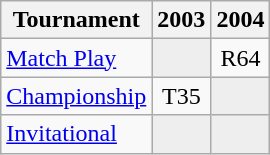<table class="wikitable" style="text-align:center;">
<tr>
<th>Tournament</th>
<th>2003</th>
<th>2004</th>
</tr>
<tr>
<td align="left"><a href='#'>Match Play</a></td>
<td style="background:#eeeeee;"></td>
<td>R64</td>
</tr>
<tr>
<td align="left"><a href='#'>Championship</a></td>
<td>T35</td>
<td style="background:#eeeeee;"></td>
</tr>
<tr>
<td align="left"><a href='#'>Invitational</a></td>
<td style="background:#eeeeee;"></td>
<td style="background:#eeeeee;"></td>
</tr>
</table>
